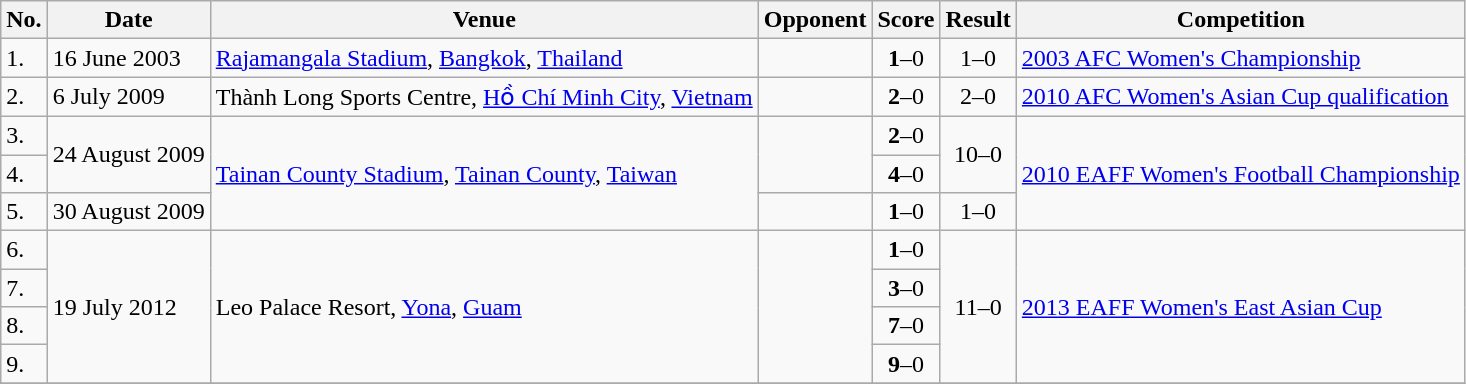<table class="wikitable">
<tr>
<th>No.</th>
<th>Date</th>
<th>Venue</th>
<th>Opponent</th>
<th>Score</th>
<th>Result</th>
<th>Competition</th>
</tr>
<tr>
<td>1.</td>
<td>16 June 2003</td>
<td><a href='#'>Rajamangala Stadium</a>, <a href='#'>Bangkok</a>, <a href='#'>Thailand</a></td>
<td></td>
<td align=center><strong>1</strong>–0</td>
<td align=center>1–0</td>
<td><a href='#'>2003 AFC Women's Championship</a></td>
</tr>
<tr>
<td>2.</td>
<td>6 July 2009</td>
<td>Thành Long Sports Centre, <a href='#'>Hồ Chí Minh City</a>, <a href='#'>Vietnam</a></td>
<td></td>
<td align=center><strong>2</strong>–0</td>
<td align=center>2–0</td>
<td><a href='#'>2010 AFC Women's Asian Cup qualification</a></td>
</tr>
<tr>
<td>3.</td>
<td rowspan="2">24 August 2009</td>
<td rowspan="3"><a href='#'>Tainan County Stadium</a>, <a href='#'>Tainan County</a>, <a href='#'>Taiwan</a></td>
<td rowspan="2"></td>
<td align=center><strong>2</strong>–0</td>
<td rowspan="2" align=center>10–0</td>
<td rowspan="3"><a href='#'>2010 EAFF Women's Football Championship</a></td>
</tr>
<tr>
<td>4.</td>
<td align=center><strong>4</strong>–0</td>
</tr>
<tr>
<td>5.</td>
<td>30 August 2009</td>
<td></td>
<td align=center><strong>1</strong>–0</td>
<td align=center>1–0</td>
</tr>
<tr>
<td>6.</td>
<td rowspan=4>19 July 2012</td>
<td rowspan=4>Leo Palace Resort, <a href='#'>Yona</a>, <a href='#'>Guam</a></td>
<td rowspan=4></td>
<td align=center><strong>1</strong>–0</td>
<td rowspan=4 align=center>11–0</td>
<td rowspan=4><a href='#'>2013 EAFF Women's East Asian Cup</a></td>
</tr>
<tr>
<td>7.</td>
<td align=center><strong>3</strong>–0</td>
</tr>
<tr>
<td>8.</td>
<td align=center><strong>7</strong>–0</td>
</tr>
<tr>
<td>9.</td>
<td align=center><strong>9</strong>–0</td>
</tr>
<tr>
</tr>
</table>
